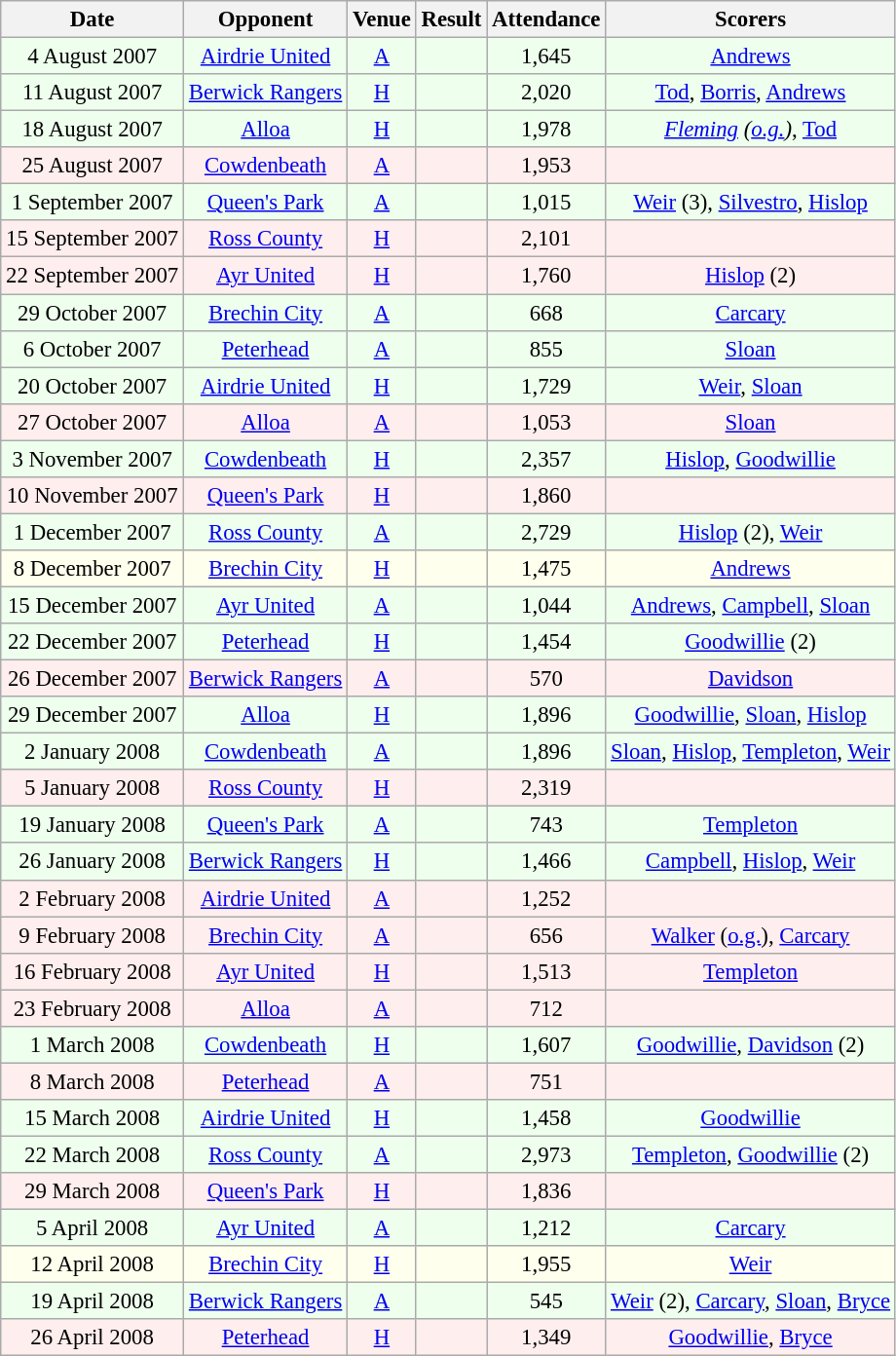<table class="wikitable sortable" style="font-size:95%; text-align:center">
<tr>
<th>Date</th>
<th>Opponent</th>
<th>Venue</th>
<th>Result</th>
<th>Attendance</th>
<th>Scorers</th>
</tr>
<tr bgcolor = "#EEFFEE">
<td>4 August 2007</td>
<td><a href='#'>Airdrie United</a></td>
<td><a href='#'>A</a></td>
<td></td>
<td>1,645</td>
<td><a href='#'>Andrews</a></td>
</tr>
<tr bgcolor = "#EEFFEE">
<td>11 August 2007</td>
<td><a href='#'>Berwick Rangers</a></td>
<td><a href='#'>H</a></td>
<td></td>
<td>2,020</td>
<td><a href='#'>Tod</a>, <a href='#'>Borris</a>, <a href='#'>Andrews</a></td>
</tr>
<tr bgcolor = "#EEFFEE">
<td>18 August 2007</td>
<td><a href='#'>Alloa</a></td>
<td><a href='#'>H</a></td>
<td></td>
<td>1,978</td>
<td><em><a href='#'>Fleming</a> (<a href='#'>o.g.</a>)</em>, <a href='#'>Tod</a></td>
</tr>
<tr bgcolor = "#FFEEEE">
<td>25 August 2007</td>
<td><a href='#'>Cowdenbeath</a></td>
<td><a href='#'>A</a></td>
<td></td>
<td>1,953</td>
<td></td>
</tr>
<tr bgcolor = "#EEFFEE">
<td>1 September 2007</td>
<td><a href='#'>Queen's Park</a></td>
<td><a href='#'>A</a></td>
<td></td>
<td>1,015</td>
<td><a href='#'>Weir</a> (3), <a href='#'>Silvestro</a>, <a href='#'>Hislop</a></td>
</tr>
<tr bgcolor = "#FFEEEE">
<td>15 September 2007</td>
<td><a href='#'>Ross County</a></td>
<td><a href='#'>H</a></td>
<td></td>
<td>2,101</td>
<td></td>
</tr>
<tr bgcolor = "#FFEEEE">
<td>22 September 2007</td>
<td><a href='#'>Ayr United</a></td>
<td><a href='#'>H</a></td>
<td></td>
<td>1,760</td>
<td><a href='#'>Hislop</a> (2)</td>
</tr>
<tr bgcolor = "#EEFFEE">
<td>29 October 2007</td>
<td><a href='#'>Brechin City</a></td>
<td><a href='#'>A</a></td>
<td></td>
<td>668</td>
<td><a href='#'>Carcary</a></td>
</tr>
<tr bgcolor = "#EEFFEE">
<td>6 October 2007</td>
<td><a href='#'>Peterhead</a></td>
<td><a href='#'>A</a></td>
<td></td>
<td>855</td>
<td><a href='#'>Sloan</a></td>
</tr>
<tr bgcolor = "#EEFFEE">
<td>20 October 2007</td>
<td><a href='#'>Airdrie United</a></td>
<td><a href='#'>H</a></td>
<td></td>
<td>1,729</td>
<td><a href='#'>Weir</a>, <a href='#'>Sloan</a></td>
</tr>
<tr bgcolor = "#FFEEEE">
<td>27 October 2007</td>
<td><a href='#'>Alloa</a></td>
<td><a href='#'>A</a></td>
<td></td>
<td>1,053</td>
<td><a href='#'>Sloan</a></td>
</tr>
<tr bgcolor = "#EEFFEE">
<td>3 November 2007</td>
<td><a href='#'>Cowdenbeath</a></td>
<td><a href='#'>H</a></td>
<td></td>
<td>2,357</td>
<td><a href='#'>Hislop</a>, <a href='#'>Goodwillie</a></td>
</tr>
<tr bgcolor = "#FFEEEE">
<td>10 November 2007</td>
<td><a href='#'>Queen's Park</a></td>
<td><a href='#'>H</a></td>
<td></td>
<td>1,860</td>
<td></td>
</tr>
<tr bgcolor = "#EEFFEE">
<td>1 December 2007</td>
<td><a href='#'>Ross County</a></td>
<td><a href='#'>A</a></td>
<td></td>
<td>2,729</td>
<td><a href='#'>Hislop</a> (2), <a href='#'>Weir</a></td>
</tr>
<tr bgcolor = "#FFFFEE">
<td>8 December 2007</td>
<td><a href='#'>Brechin City</a></td>
<td><a href='#'>H</a></td>
<td></td>
<td>1,475</td>
<td><a href='#'>Andrews</a></td>
</tr>
<tr bgcolor = "#EEFFEE">
<td>15 December 2007</td>
<td><a href='#'>Ayr United</a></td>
<td><a href='#'>A</a></td>
<td></td>
<td>1,044</td>
<td><a href='#'>Andrews</a>, <a href='#'>Campbell</a>, <a href='#'>Sloan</a></td>
</tr>
<tr bgcolor = "#EEFFEE">
<td>22 December 2007</td>
<td><a href='#'>Peterhead</a></td>
<td><a href='#'>H</a></td>
<td></td>
<td>1,454</td>
<td><a href='#'>Goodwillie</a> (2)</td>
</tr>
<tr bgcolor = "#FFEEEE">
<td>26 December 2007</td>
<td><a href='#'>Berwick Rangers</a></td>
<td><a href='#'>A</a></td>
<td></td>
<td>570</td>
<td><a href='#'>Davidson</a></td>
</tr>
<tr bgcolor = "#EEFFEE">
<td>29 December 2007</td>
<td><a href='#'>Alloa</a></td>
<td><a href='#'>H</a></td>
<td></td>
<td>1,896</td>
<td><a href='#'>Goodwillie</a>, <a href='#'>Sloan</a>, <a href='#'>Hislop</a></td>
</tr>
<tr bgcolor = "#EEFFEE">
<td>2 January 2008</td>
<td><a href='#'>Cowdenbeath</a></td>
<td><a href='#'>A</a></td>
<td></td>
<td>1,896</td>
<td><a href='#'>Sloan</a>, <a href='#'>Hislop</a>, <a href='#'>Templeton</a>, <a href='#'>Weir</a></td>
</tr>
<tr bgcolor = "#FFEEEE">
<td>5 January 2008</td>
<td><a href='#'>Ross County</a></td>
<td><a href='#'>H</a></td>
<td></td>
<td>2,319</td>
<td></td>
</tr>
<tr bgcolor = "#EEFFEE">
<td>19 January 2008</td>
<td><a href='#'>Queen's Park</a></td>
<td><a href='#'>A</a></td>
<td></td>
<td>743</td>
<td><a href='#'>Templeton</a></td>
</tr>
<tr bgcolor = "#EEFFEE">
<td>26 January 2008</td>
<td><a href='#'>Berwick Rangers</a></td>
<td><a href='#'>H</a></td>
<td></td>
<td>1,466</td>
<td><a href='#'>Campbell</a>, <a href='#'>Hislop</a>, <a href='#'>Weir</a></td>
</tr>
<tr bgcolor = "#FFEEEE">
<td>2 February 2008</td>
<td><a href='#'>Airdrie United</a></td>
<td><a href='#'>A</a></td>
<td></td>
<td>1,252</td>
<td></td>
</tr>
<tr bgcolor = "#FFEEEE">
<td>9 February 2008</td>
<td><a href='#'>Brechin City</a></td>
<td><a href='#'>A</a></td>
<td></td>
<td>656</td>
<td><a href='#'>Walker</a> (<a href='#'>o.g.</a>), <a href='#'>Carcary</a></td>
</tr>
<tr bgcolor = "#FFEEEE">
<td>16 February 2008</td>
<td><a href='#'>Ayr United</a></td>
<td><a href='#'>H</a></td>
<td></td>
<td>1,513</td>
<td><a href='#'>Templeton</a></td>
</tr>
<tr bgcolor = "#FFEEEE">
<td>23 February 2008</td>
<td><a href='#'>Alloa</a></td>
<td><a href='#'>A</a></td>
<td></td>
<td>712</td>
<td></td>
</tr>
<tr bgcolor = "#EEFFEE">
<td>1 March 2008</td>
<td><a href='#'>Cowdenbeath</a></td>
<td><a href='#'>H</a></td>
<td></td>
<td>1,607</td>
<td><a href='#'>Goodwillie</a>, <a href='#'>Davidson</a> (2)</td>
</tr>
<tr bgcolor = "#FFEEEE">
<td>8 March 2008</td>
<td><a href='#'>Peterhead</a></td>
<td><a href='#'>A</a></td>
<td></td>
<td>751</td>
<td></td>
</tr>
<tr bgcolor = "#EEFFEE">
<td>15 March 2008</td>
<td><a href='#'>Airdrie United</a></td>
<td><a href='#'>H</a></td>
<td></td>
<td>1,458</td>
<td><a href='#'>Goodwillie</a></td>
</tr>
<tr bgcolor = "#EEFFEE">
<td>22 March 2008</td>
<td><a href='#'>Ross County</a></td>
<td><a href='#'>A</a></td>
<td></td>
<td>2,973</td>
<td><a href='#'>Templeton</a>, <a href='#'>Goodwillie</a> (2)</td>
</tr>
<tr bgcolor = "#FFEEEE">
<td>29 March 2008</td>
<td><a href='#'>Queen's Park</a></td>
<td><a href='#'>H</a></td>
<td></td>
<td>1,836</td>
<td></td>
</tr>
<tr bgcolor = "#EEFFEE">
<td>5 April 2008</td>
<td><a href='#'>Ayr United</a></td>
<td><a href='#'>A</a></td>
<td></td>
<td>1,212</td>
<td><a href='#'>Carcary</a></td>
</tr>
<tr bgcolor = "#FFFFEE">
<td>12 April 2008</td>
<td><a href='#'>Brechin City</a></td>
<td><a href='#'>H</a></td>
<td></td>
<td>1,955</td>
<td><a href='#'>Weir</a></td>
</tr>
<tr bgcolor = "#EEFFEE">
<td>19 April 2008</td>
<td><a href='#'>Berwick Rangers</a></td>
<td><a href='#'>A</a></td>
<td></td>
<td>545</td>
<td><a href='#'>Weir</a> (2), <a href='#'>Carcary</a>, <a href='#'>Sloan</a>, <a href='#'>Bryce</a></td>
</tr>
<tr bgcolor = "#FFEEEE">
<td>26 April 2008</td>
<td><a href='#'>Peterhead</a></td>
<td><a href='#'>H</a></td>
<td></td>
<td>1,349</td>
<td><a href='#'>Goodwillie</a>, <a href='#'>Bryce</a></td>
</tr>
</table>
